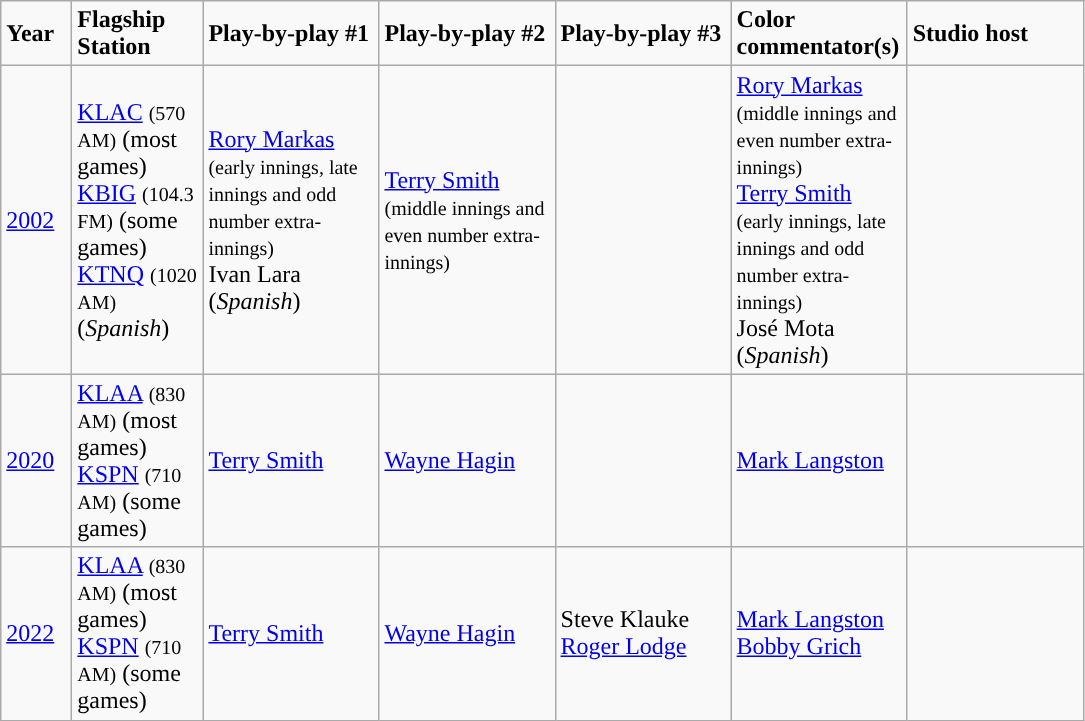<table class="wikitable">
<tr>
<td width="40"><strong>Year</strong></td>
<td width="80"><strong>Flagship Station</strong></td>
<td width="110"><strong>Play-by-play #1</strong></td>
<td width="110"><strong>Play-by-play #2</strong></td>
<td width="110"><strong>Play-by-play #3</strong></td>
<td width="110"><strong>Color commentator(s)</strong></td>
<td width="110"><strong>Studio host</strong></td>
</tr>
<tr>
<td><a href='#'>2002</a></td>
<td><a href='#'>KLAC</a> <small>(570 AM)</small> (most games)<br><a href='#'>KBIG</a> <small>(104.3 FM)</small> (some games)<br><a href='#'>KTNQ</a> <small>(1020 AM)</small> (<em>Spanish</em>)</td>
<td><a href='#'>Rory Markas</a> <small>(early innings, late innings and odd number extra-innings)</small><br>Ivan Lara (<em>Spanish</em>)</td>
<td><a href='#'>Terry Smith</a> <small>(middle innings and even number extra-innings)</small></td>
<td></td>
<td><a href='#'>Rory Markas</a> <small>(middle innings and even number extra-innings)</small><br><a href='#'>Terry Smith</a> <small>(early innings, late innings and odd number extra-innings)</small><br>José Mota (<em>Spanish</em>)</td>
<td></td>
</tr>
<tr>
<td><a href='#'>2020</a></td>
<td><a href='#'>KLAA</a> <small>(830 AM)</small> (most games)<br><a href='#'>KSPN</a> <small>(710 AM)</small> (some games)</td>
<td><a href='#'>Terry Smith</a></td>
<td><a href='#'>Wayne Hagin</a></td>
<td></td>
<td><a href='#'>Mark Langston</a></td>
<td></td>
</tr>
<tr>
<td><a href='#'>2022</a></td>
<td><a href='#'>KLAA</a> <small>(830 AM)</small> (most games)<br><a href='#'>KSPN</a> <small>(710 AM)</small> (some games)</td>
<td><a href='#'>Terry Smith</a></td>
<td><a href='#'>Wayne Hagin</a></td>
<td>Steve Klauke<br><a href='#'>Roger Lodge</a></td>
<td><a href='#'>Mark Langston</a><br><a href='#'>Bobby Grich</a></td>
<td></td>
</tr>
</table>
